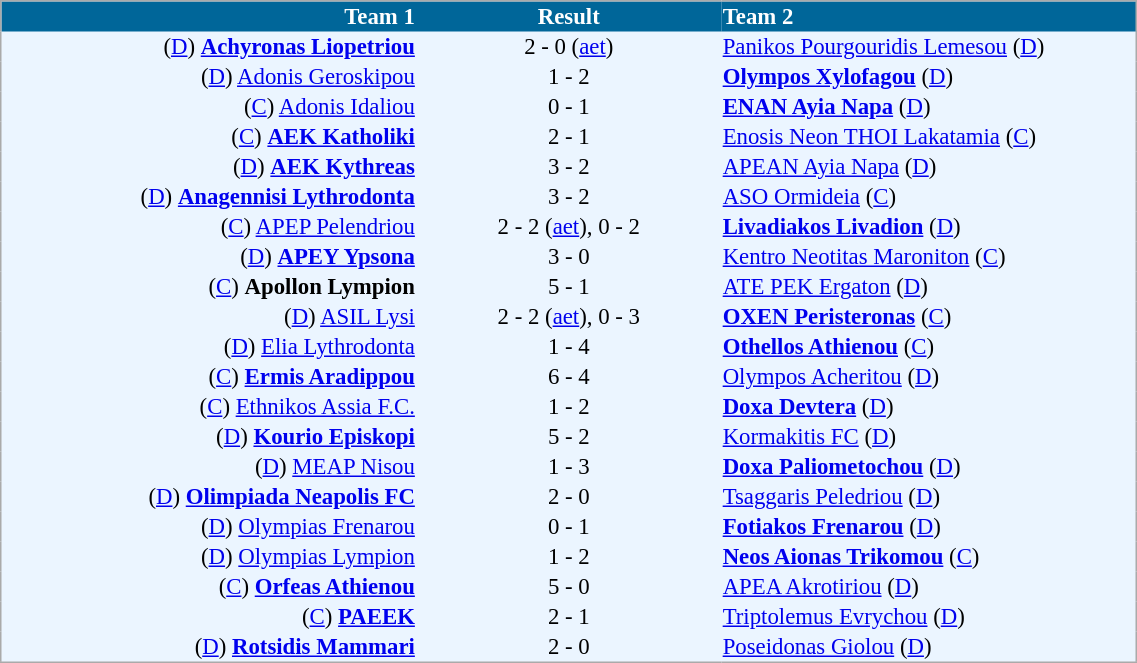<table cellspacing="0" style="background: #EBF5FF; border: 1px #aaa solid; border-collapse: collapse; font-size: 95%;" width=60%>
<tr bgcolor=#006699 style="color:white;">
<th width=30% align="right">Team 1</th>
<th width=22% align="center">Result</th>
<th width=30% align="left">Team 2</th>
</tr>
<tr>
<td align=right>(<a href='#'>D</a>) <strong><a href='#'>Achyronas Liopetriou</a></strong></td>
<td align=center>2 - 0 (<a href='#'>aet</a>)</td>
<td align=left><a href='#'>Panikos Pourgouridis Lemesou</a> (<a href='#'>D</a>)</td>
</tr>
<tr>
<td align=right>(<a href='#'>D</a>) <a href='#'>Adonis Geroskipou</a></td>
<td align=center>1 - 2</td>
<td align=left><strong><a href='#'>Olympos Xylofagou</a></strong> (<a href='#'>D</a>)</td>
</tr>
<tr>
<td align=right>(<a href='#'>C</a>) <a href='#'>Adonis Idaliou</a></td>
<td align=center>0 - 1</td>
<td align=left><strong><a href='#'>ENAN Ayia Napa</a></strong> (<a href='#'>D</a>)</td>
</tr>
<tr>
<td align=right>(<a href='#'>C</a>) <strong><a href='#'>AEK Katholiki</a></strong></td>
<td align=center>2 - 1</td>
<td align=left><a href='#'>Enosis Neon THOI Lakatamia</a> (<a href='#'>C</a>)</td>
</tr>
<tr>
<td align=right>(<a href='#'>D</a>) <strong><a href='#'>AEK Kythreas</a></strong></td>
<td align=center>3 - 2</td>
<td align=left><a href='#'>APEAN Ayia Napa</a> (<a href='#'>D</a>)</td>
</tr>
<tr>
<td align=right>(<a href='#'>D</a>) <strong><a href='#'>Anagennisi Lythrodonta</a></strong></td>
<td align=center>3 - 2</td>
<td align=left><a href='#'>ASO Ormideia</a> (<a href='#'>C</a>)</td>
</tr>
<tr>
<td align=right>(<a href='#'>C</a>) <a href='#'>APEP Pelendriou</a></td>
<td align=center>2 - 2 (<a href='#'>aet</a>), 0 - 2</td>
<td align=left><strong><a href='#'>Livadiakos Livadion</a></strong> (<a href='#'>D</a>)</td>
</tr>
<tr>
<td align=right>(<a href='#'>D</a>) <strong><a href='#'>APEY Ypsona</a></strong></td>
<td align=center>3 - 0</td>
<td align=left><a href='#'>Kentro Neotitas Maroniton</a> (<a href='#'>C</a>)</td>
</tr>
<tr>
<td align=right>(<a href='#'>C</a>) <strong>Apollon Lympion</strong></td>
<td align=center>5 - 1</td>
<td align=left><a href='#'>ATE PEK Ergaton</a> (<a href='#'>D</a>)</td>
</tr>
<tr>
<td align=right>(<a href='#'>D</a>) <a href='#'>ASIL Lysi</a></td>
<td align=center>2 - 2 (<a href='#'>aet</a>), 0 - 3</td>
<td align=left><strong><a href='#'>OXEN Peristeronas</a></strong> (<a href='#'>C</a>)</td>
</tr>
<tr>
<td align=right>(<a href='#'>D</a>) <a href='#'>Elia Lythrodonta</a></td>
<td align=center>1 - 4</td>
<td align=left><strong><a href='#'>Othellos Athienou</a></strong> (<a href='#'>C</a>)</td>
</tr>
<tr>
<td align=right>(<a href='#'>C</a>) <strong><a href='#'>Ermis Aradippou</a></strong></td>
<td align=center>6 - 4</td>
<td align=left><a href='#'>Olympos Acheritou</a> (<a href='#'>D</a>)</td>
</tr>
<tr>
<td align=right>(<a href='#'>C</a>) <a href='#'>Ethnikos Assia F.C.</a></td>
<td align="center">1 - 2</td>
<td align=left><strong><a href='#'>Doxa Devtera</a> </strong> (<a href='#'>D</a>)</td>
</tr>
<tr>
<td align=right>(<a href='#'>D</a>) <strong><a href='#'>Kourio Episkopi</a></strong></td>
<td align=center>5 - 2</td>
<td align=left><a href='#'>Kormakitis FC</a> (<a href='#'>D</a>)</td>
</tr>
<tr>
<td align=right>(<a href='#'>D</a>) <a href='#'>MEAP Nisou</a></td>
<td align=center>1 - 3</td>
<td align=left><strong><a href='#'>Doxa Paliometochou</a></strong> (<a href='#'>D</a>)</td>
</tr>
<tr>
<td align=right>(<a href='#'>D</a>) <strong><a href='#'>Olimpiada Neapolis FC</a></strong></td>
<td align=center>2 - 0</td>
<td align=left><a href='#'>Tsaggaris Peledriou</a> (<a href='#'>D</a>)</td>
</tr>
<tr>
<td align=right>(<a href='#'>D</a>) <a href='#'>Olympias Frenarou</a></td>
<td align=center>0 - 1</td>
<td align=left><strong><a href='#'>Fotiakos Frenarou</a></strong> (<a href='#'>D</a>)</td>
</tr>
<tr>
<td align=right>(<a href='#'>D</a>) <a href='#'>Olympias Lympion</a></td>
<td align=center>1 - 2</td>
<td align=left><strong><a href='#'>Neos Aionas Trikomou</a></strong> (<a href='#'>C</a>)</td>
</tr>
<tr>
<td align=right>(<a href='#'>C</a>) <strong><a href='#'>Orfeas Athienou</a></strong></td>
<td align=center>5 - 0</td>
<td align=left><a href='#'>APEA Akrotiriou</a> (<a href='#'>D</a>)</td>
</tr>
<tr>
<td align=right>(<a href='#'>C</a>) <strong><a href='#'>PAEEK</a></strong></td>
<td align=center>2 - 1</td>
<td align=left><a href='#'>Triptolemus Evrychou</a> (<a href='#'>D</a>)</td>
</tr>
<tr>
<td align=right>(<a href='#'>D</a>) <strong><a href='#'>Rotsidis Mammari</a></strong></td>
<td align=center>2 - 0</td>
<td align=left><a href='#'>Poseidonas Giolou</a> (<a href='#'>D</a>)</td>
</tr>
<tr>
</tr>
</table>
